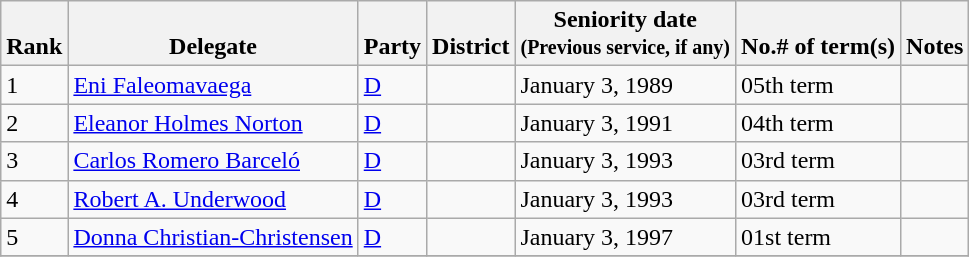<table class="wikitable sortable">
<tr valign=bottom>
<th>Rank</th>
<th>Delegate</th>
<th>Party</th>
<th>District</th>
<th>Seniority date<br><small>(Previous service, if any)</small><br></th>
<th>No.# of term(s)</th>
<th>Notes</th>
</tr>
<tr>
<td>1</td>
<td><a href='#'>Eni Faleomavaega</a></td>
<td><a href='#'>D</a></td>
<td></td>
<td>January 3, 1989</td>
<td>05th term</td>
<td></td>
</tr>
<tr>
<td>2</td>
<td><a href='#'>Eleanor Holmes Norton</a></td>
<td><a href='#'>D</a></td>
<td></td>
<td>January 3, 1991</td>
<td>04th term</td>
<td></td>
</tr>
<tr>
<td>3</td>
<td><a href='#'>Carlos Romero Barceló</a></td>
<td><a href='#'>D</a></td>
<td></td>
<td>January 3, 1993</td>
<td>03rd term</td>
<td></td>
</tr>
<tr>
<td>4</td>
<td><a href='#'>Robert A. Underwood</a></td>
<td><a href='#'>D</a></td>
<td></td>
<td>January 3, 1993</td>
<td>03rd term</td>
<td></td>
</tr>
<tr>
<td>5</td>
<td><a href='#'>Donna Christian-Christensen</a></td>
<td><a href='#'>D</a></td>
<td></td>
<td>January 3, 1997</td>
<td>01st term</td>
<td></td>
</tr>
<tr>
</tr>
</table>
